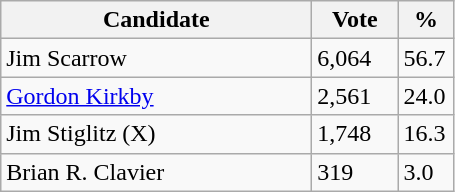<table class="wikitable">
<tr>
<th bgcolor="#DDDDFF" width="200px">Candidate</th>
<th bgcolor="#DDDDFF" width="50px">Vote</th>
<th bgcolor="#DDDDFF" width="30px">%</th>
</tr>
<tr>
<td>Jim Scarrow</td>
<td>6,064</td>
<td>56.7</td>
</tr>
<tr>
<td><a href='#'>Gordon Kirkby</a></td>
<td>2,561</td>
<td>24.0</td>
</tr>
<tr>
<td>Jim Stiglitz (X)</td>
<td>1,748</td>
<td>16.3</td>
</tr>
<tr>
<td>Brian R. Clavier</td>
<td>319</td>
<td>3.0</td>
</tr>
</table>
